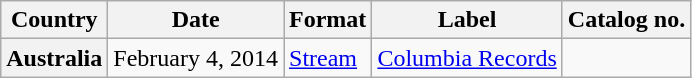<table class="wikitable plainrowheaders">
<tr>
<th scope="col">Country</th>
<th scope="col">Date</th>
<th scope="col">Format</th>
<th scope="col">Label</th>
<th scope="col">Catalog no.</th>
</tr>
<tr>
<th scope="row">Australia</th>
<td>February 4, 2014</td>
<td><a href='#'>Stream</a></td>
<td><a href='#'>Columbia Records</a></td>
<td></td>
</tr>
</table>
